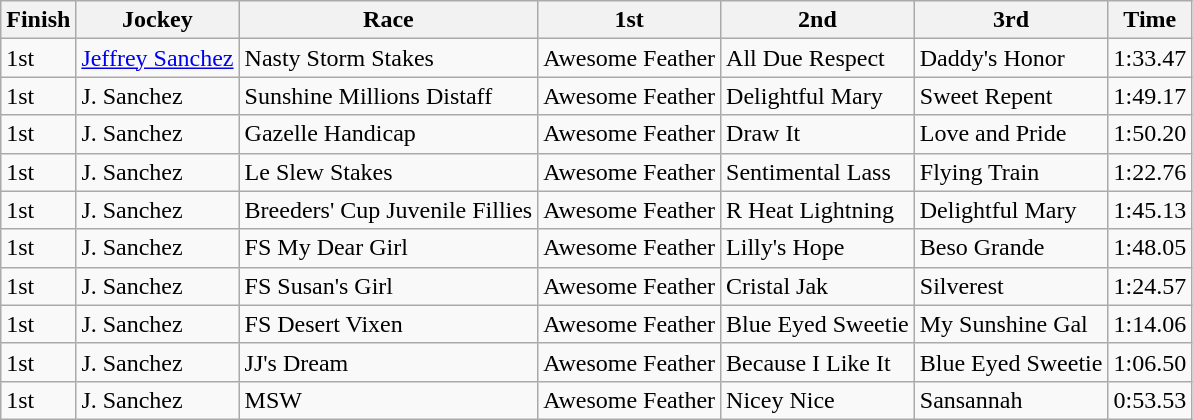<table class="wikitable">
<tr>
<th>Finish</th>
<th>Jockey</th>
<th>Race</th>
<th>1st</th>
<th>2nd</th>
<th>3rd</th>
<th>Time</th>
</tr>
<tr>
<td>1st</td>
<td><a href='#'>Jeffrey Sanchez</a></td>
<td>Nasty Storm Stakes</td>
<td>Awesome Feather</td>
<td>All Due Respect</td>
<td>Daddy's Honor</td>
<td>1:33.47</td>
</tr>
<tr>
<td>1st</td>
<td>J. Sanchez</td>
<td>Sunshine Millions Distaff</td>
<td>Awesome Feather</td>
<td>Delightful Mary</td>
<td>Sweet Repent</td>
<td>1:49.17</td>
</tr>
<tr>
<td>1st</td>
<td>J. Sanchez</td>
<td>Gazelle Handicap</td>
<td>Awesome Feather</td>
<td>Draw It</td>
<td>Love and Pride</td>
<td>1:50.20</td>
</tr>
<tr>
<td>1st</td>
<td>J. Sanchez</td>
<td>Le Slew Stakes</td>
<td>Awesome Feather</td>
<td>Sentimental Lass</td>
<td>Flying Train</td>
<td>1:22.76</td>
</tr>
<tr>
<td>1st</td>
<td>J. Sanchez</td>
<td>Breeders' Cup Juvenile Fillies</td>
<td>Awesome Feather</td>
<td>R Heat Lightning</td>
<td>Delightful Mary</td>
<td>1:45.13</td>
</tr>
<tr>
<td>1st</td>
<td>J. Sanchez</td>
<td>FS My Dear Girl</td>
<td>Awesome Feather</td>
<td>Lilly's Hope</td>
<td>Beso Grande</td>
<td>1:48.05</td>
</tr>
<tr>
<td>1st</td>
<td>J. Sanchez</td>
<td>FS Susan's Girl</td>
<td>Awesome Feather</td>
<td>Cristal Jak</td>
<td>Silverest</td>
<td>1:24.57</td>
</tr>
<tr>
<td>1st</td>
<td>J. Sanchez</td>
<td>FS Desert Vixen</td>
<td>Awesome Feather</td>
<td>Blue Eyed Sweetie</td>
<td>My Sunshine Gal</td>
<td>1:14.06</td>
</tr>
<tr>
<td>1st</td>
<td>J. Sanchez</td>
<td>JJ's Dream</td>
<td>Awesome Feather</td>
<td>Because I Like It</td>
<td>Blue Eyed Sweetie</td>
<td>1:06.50</td>
</tr>
<tr>
<td>1st</td>
<td>J. Sanchez</td>
<td>MSW</td>
<td>Awesome Feather</td>
<td>Nicey Nice</td>
<td>Sansannah</td>
<td>0:53.53</td>
</tr>
</table>
